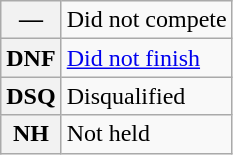<table class="wikitable">
<tr>
<th scope="row">—</th>
<td>Did not compete</td>
</tr>
<tr>
<th scope="row">DNF</th>
<td><a href='#'>Did not finish</a></td>
</tr>
<tr>
<th scope="row">DSQ</th>
<td>Disqualified</td>
</tr>
<tr>
<th scope="row">NH</th>
<td>Not held</td>
</tr>
</table>
